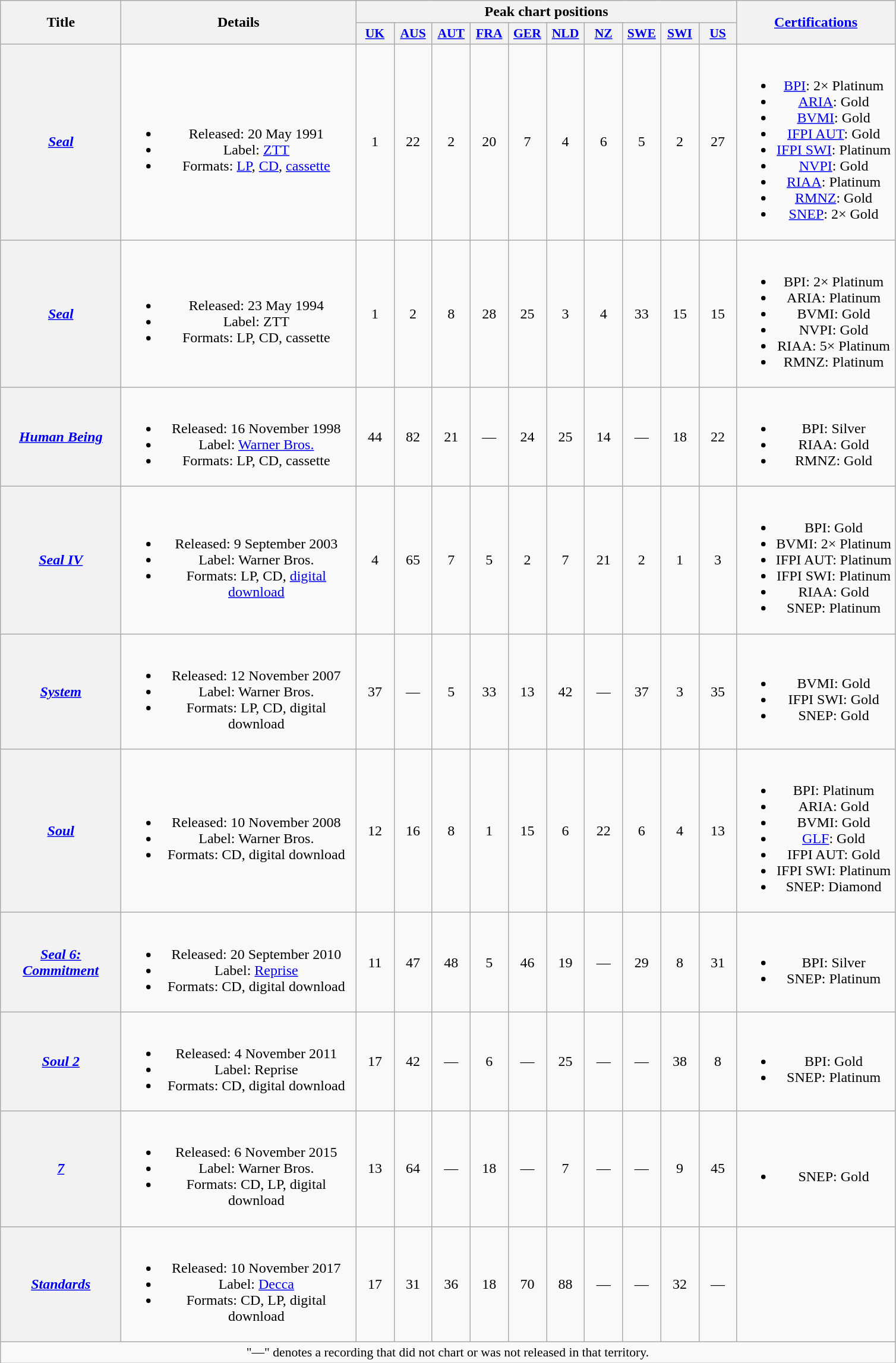<table class="wikitable plainrowheaders" style="text-align:center;">
<tr>
<th scope="col" rowspan="2" style="width:8em;">Title</th>
<th scope="col" rowspan="2" style="width:16em;">Details</th>
<th scope="col" colspan="10">Peak chart positions</th>
<th scope="col" rowspan="2"><a href='#'>Certifications</a></th>
</tr>
<tr>
<th scope="col" style="width:2.5em;font-size:90%;"><a href='#'>UK</a><br></th>
<th scope="col" style="width:2.5em;font-size:90%;"><a href='#'>AUS</a><br></th>
<th scope="col" style="width:2.5em;font-size:90%;"><a href='#'>AUT</a><br></th>
<th scope="col" style="width:2.5em;font-size:90%;"><a href='#'>FRA</a><br></th>
<th scope="col" style="width:2.5em;font-size:90%;"><a href='#'>GER</a><br></th>
<th scope="col" style="width:2.5em;font-size:90%;"><a href='#'>NLD</a><br></th>
<th scope="col" style="width:2.5em;font-size:90%;"><a href='#'>NZ</a><br></th>
<th scope="col" style="width:2.5em;font-size:90%;"><a href='#'>SWE</a><br></th>
<th scope="col" style="width:2.5em;font-size:90%;"><a href='#'>SWI</a><br></th>
<th scope="col" style="width:2.5em;font-size:90%;"><a href='#'>US</a><br></th>
</tr>
<tr>
<th scope="row"><em><a href='#'>Seal</a></em></th>
<td><br><ul><li>Released: 20 May 1991</li><li>Label: <a href='#'>ZTT</a></li><li>Formats: <a href='#'>LP</a>, <a href='#'>CD</a>, <a href='#'>cassette</a></li></ul></td>
<td>1</td>
<td>22</td>
<td>2</td>
<td>20</td>
<td>7</td>
<td>4</td>
<td>6</td>
<td>5</td>
<td>2</td>
<td>27</td>
<td><br><ul><li><a href='#'>BPI</a>: 2× Platinum</li><li><a href='#'>ARIA</a>: Gold</li><li><a href='#'>BVMI</a>: Gold</li><li><a href='#'>IFPI AUT</a>: Gold</li><li><a href='#'>IFPI SWI</a>: Platinum</li><li><a href='#'>NVPI</a>: Gold</li><li><a href='#'>RIAA</a>: Platinum</li><li><a href='#'>RMNZ</a>: Gold</li><li><a href='#'>SNEP</a>: 2× Gold</li></ul></td>
</tr>
<tr>
<th scope="row"><em><a href='#'>Seal</a></em></th>
<td><br><ul><li>Released: 23 May 1994</li><li>Label: ZTT</li><li>Formats: LP, CD, cassette</li></ul></td>
<td>1</td>
<td>2</td>
<td>8</td>
<td>28</td>
<td>25</td>
<td>3</td>
<td>4</td>
<td>33</td>
<td>15</td>
<td>15</td>
<td><br><ul><li>BPI: 2× Platinum</li><li>ARIA: Platinum</li><li>BVMI: Gold</li><li>NVPI: Gold</li><li>RIAA: 5× Platinum</li><li>RMNZ: Platinum</li></ul></td>
</tr>
<tr>
<th scope="row"><em><a href='#'>Human Being</a></em></th>
<td><br><ul><li>Released: 16 November 1998</li><li>Label: <a href='#'>Warner Bros.</a></li><li>Formats: LP, CD, cassette</li></ul></td>
<td>44</td>
<td>82</td>
<td>21</td>
<td>—</td>
<td>24</td>
<td>25</td>
<td>14</td>
<td>—</td>
<td>18</td>
<td>22</td>
<td><br><ul><li>BPI: Silver</li><li>RIAA: Gold</li><li>RMNZ: Gold</li></ul></td>
</tr>
<tr>
<th scope="row"><em><a href='#'>Seal IV</a></em></th>
<td><br><ul><li>Released: 9 September 2003</li><li>Label: Warner Bros.</li><li>Formats: LP, CD, <a href='#'>digital download</a></li></ul></td>
<td>4</td>
<td>65</td>
<td>7</td>
<td>5</td>
<td>2</td>
<td>7</td>
<td>21</td>
<td>2</td>
<td>1</td>
<td>3</td>
<td><br><ul><li>BPI: Gold</li><li>BVMI: 2× Platinum</li><li>IFPI AUT: Platinum</li><li>IFPI SWI: Platinum</li><li>RIAA: Gold</li><li>SNEP: Platinum</li></ul></td>
</tr>
<tr>
<th scope="row"><em><a href='#'>System</a></em></th>
<td><br><ul><li>Released: 12 November 2007</li><li>Label: Warner Bros.</li><li>Formats: LP, CD, digital download</li></ul></td>
<td>37</td>
<td>—</td>
<td>5</td>
<td>33</td>
<td>13</td>
<td>42</td>
<td>—</td>
<td>37</td>
<td>3</td>
<td>35</td>
<td><br><ul><li>BVMI: Gold</li><li>IFPI SWI: Gold</li><li>SNEP: Gold</li></ul></td>
</tr>
<tr>
<th scope="row"><em><a href='#'>Soul</a></em></th>
<td><br><ul><li>Released: 10 November 2008</li><li>Label: Warner Bros.</li><li>Formats: CD, digital download</li></ul></td>
<td>12</td>
<td>16</td>
<td>8</td>
<td>1</td>
<td>15</td>
<td>6</td>
<td>22</td>
<td>6</td>
<td>4</td>
<td>13</td>
<td><br><ul><li>BPI: Platinum</li><li>ARIA: Gold</li><li>BVMI: Gold</li><li><a href='#'>GLF</a>: Gold</li><li>IFPI AUT: Gold</li><li>IFPI SWI: Platinum</li><li>SNEP: Diamond</li></ul></td>
</tr>
<tr>
<th scope="row"><em><a href='#'>Seal 6: Commitment</a></em></th>
<td><br><ul><li>Released: 20 September 2010</li><li>Label: <a href='#'>Reprise</a></li><li>Formats: CD, digital download</li></ul></td>
<td>11</td>
<td>47</td>
<td>48</td>
<td>5</td>
<td>46</td>
<td>19</td>
<td>—</td>
<td>29</td>
<td>8</td>
<td>31</td>
<td><br><ul><li>BPI: Silver</li><li>SNEP: Platinum</li></ul></td>
</tr>
<tr>
<th scope="row"><em><a href='#'>Soul 2</a></em></th>
<td><br><ul><li>Released: 4 November 2011</li><li>Label: Reprise</li><li>Formats: CD, digital download</li></ul></td>
<td>17</td>
<td>42</td>
<td>—</td>
<td>6</td>
<td>—</td>
<td>25</td>
<td>—</td>
<td>—</td>
<td>38</td>
<td>8</td>
<td><br><ul><li>BPI: Gold</li><li>SNEP: Platinum</li></ul></td>
</tr>
<tr>
<th scope="row"><em><a href='#'>7</a></em></th>
<td><br><ul><li>Released: 6 November 2015</li><li>Label: Warner Bros.</li><li>Formats: CD, LP, digital download</li></ul></td>
<td>13</td>
<td>64</td>
<td>—</td>
<td>18</td>
<td>—</td>
<td>7</td>
<td>—</td>
<td>—</td>
<td>9</td>
<td>45</td>
<td><br><ul><li>SNEP: Gold</li></ul></td>
</tr>
<tr>
<th scope="row"><em><a href='#'>Standards</a></em></th>
<td><br><ul><li>Released: 10 November 2017</li><li>Label: <a href='#'>Decca</a></li><li>Formats: CD, LP, digital download</li></ul></td>
<td>17</td>
<td>31</td>
<td>36</td>
<td>18</td>
<td>70</td>
<td>88</td>
<td>—</td>
<td>—</td>
<td>32</td>
<td>—</td>
<td></td>
</tr>
<tr>
<td colspan="15" style="font-size:90%">"—" denotes a recording that did not chart or was not released in that territory.</td>
</tr>
</table>
